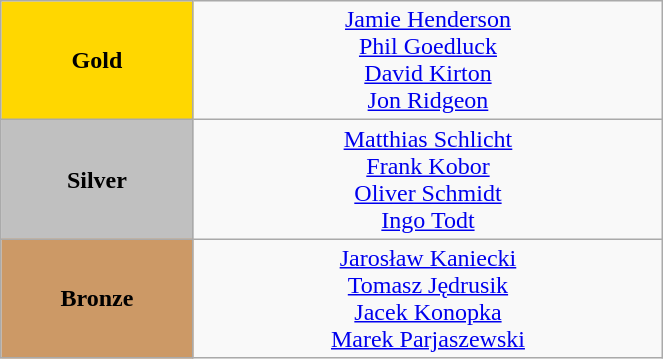<table class="wikitable" style="text-align:center; " width="35%">
<tr>
<td bgcolor="gold"><strong>Gold</strong></td>
<td><a href='#'>Jamie Henderson</a><br><a href='#'>Phil Goedluck</a><br><a href='#'>David Kirton</a><br><a href='#'>Jon Ridgeon</a><br>  <small><em></em></small></td>
</tr>
<tr>
<td bgcolor="silver"><strong>Silver</strong></td>
<td><a href='#'>Matthias Schlicht</a><br><a href='#'>Frank Kobor</a><br><a href='#'>Oliver Schmidt</a><br><a href='#'>Ingo Todt</a><br>  <small><em></em></small></td>
</tr>
<tr>
<td bgcolor="CC9966"><strong>Bronze</strong></td>
<td><a href='#'>Jarosław Kaniecki</a><br><a href='#'>Tomasz Jędrusik</a><br><a href='#'>Jacek Konopka</a><br><a href='#'>Marek Parjaszewski</a><br>  <small><em></em></small></td>
</tr>
</table>
